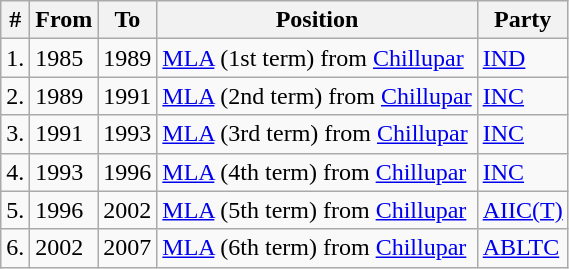<table class="wikitable sortable">
<tr>
<th>#</th>
<th>From</th>
<th>To</th>
<th>Position</th>
<th>Party</th>
</tr>
<tr>
<td>1.</td>
<td>1985</td>
<td>1989</td>
<td><a href='#'>MLA</a> (1st term) from <a href='#'>Chillupar</a></td>
<td><a href='#'>IND</a></td>
</tr>
<tr>
<td>2.</td>
<td>1989</td>
<td>1991</td>
<td><a href='#'>MLA</a> (2nd term) from <a href='#'>Chillupar</a></td>
<td><a href='#'>INC</a></td>
</tr>
<tr>
<td>3.</td>
<td>1991</td>
<td>1993</td>
<td><a href='#'>MLA</a> (3rd term) from <a href='#'>Chillupar</a></td>
<td><a href='#'>INC</a></td>
</tr>
<tr>
<td>4.</td>
<td>1993</td>
<td>1996</td>
<td><a href='#'>MLA</a> (4th term) from <a href='#'>Chillupar</a></td>
<td><a href='#'>INC</a></td>
</tr>
<tr>
<td>5.</td>
<td>1996</td>
<td>2002</td>
<td><a href='#'>MLA</a> (5th term) from <a href='#'>Chillupar</a></td>
<td><a href='#'>AIIC(T)</a></td>
</tr>
<tr>
<td>6.</td>
<td>2002</td>
<td>2007</td>
<td><a href='#'>MLA</a> (6th term) from <a href='#'>Chillupar</a></td>
<td><a href='#'>ABLTC</a></td>
</tr>
</table>
